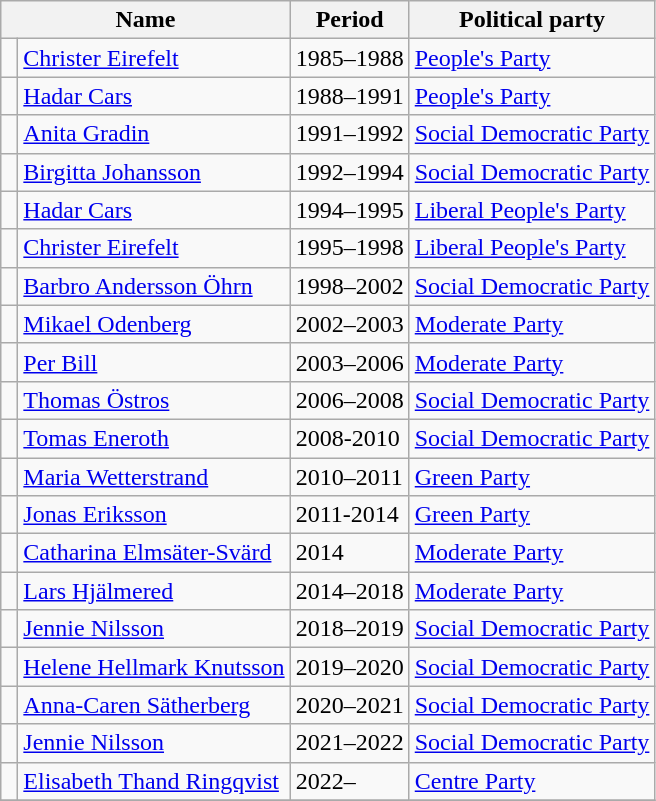<table class="wikitable">
<tr>
<th colspan="2">Name</th>
<th>Period</th>
<th>Political party</th>
</tr>
<tr>
<td bgcolor=> </td>
<td><a href='#'>Christer Eirefelt</a></td>
<td>1985–1988</td>
<td><a href='#'>People's Party</a></td>
</tr>
<tr>
<td bgcolor=> </td>
<td><a href='#'>Hadar Cars</a></td>
<td>1988–1991</td>
<td><a href='#'>People's Party</a></td>
</tr>
<tr>
<td bgcolor=> </td>
<td><a href='#'>Anita Gradin</a></td>
<td>1991–1992</td>
<td><a href='#'>Social Democratic Party</a></td>
</tr>
<tr>
<td bgcolor=> </td>
<td><a href='#'>Birgitta Johansson</a></td>
<td>1992–1994</td>
<td><a href='#'>Social Democratic Party</a></td>
</tr>
<tr>
<td bgcolor=> </td>
<td><a href='#'>Hadar Cars</a></td>
<td>1994–1995</td>
<td><a href='#'>Liberal People's Party</a></td>
</tr>
<tr>
<td bgcolor=> </td>
<td><a href='#'>Christer Eirefelt</a></td>
<td>1995–1998</td>
<td><a href='#'>Liberal People's Party</a></td>
</tr>
<tr>
<td bgcolor=> </td>
<td><a href='#'>Barbro Andersson Öhrn</a></td>
<td>1998–2002</td>
<td><a href='#'>Social Democratic Party</a></td>
</tr>
<tr>
<td bgcolor=> </td>
<td><a href='#'>Mikael Odenberg</a></td>
<td>2002–2003</td>
<td><a href='#'>Moderate Party</a></td>
</tr>
<tr>
<td bgcolor=> </td>
<td><a href='#'>Per Bill</a></td>
<td>2003–2006</td>
<td><a href='#'>Moderate Party</a></td>
</tr>
<tr>
<td bgcolor=> </td>
<td><a href='#'>Thomas Östros</a></td>
<td>2006–2008</td>
<td><a href='#'>Social Democratic Party</a></td>
</tr>
<tr>
<td bgcolor=> </td>
<td><a href='#'>Tomas Eneroth</a></td>
<td>2008-2010</td>
<td><a href='#'>Social Democratic Party</a></td>
</tr>
<tr>
<td bgcolor=> </td>
<td><a href='#'>Maria Wetterstrand</a></td>
<td>2010–2011</td>
<td><a href='#'>Green Party</a></td>
</tr>
<tr>
<td bgcolor=> </td>
<td><a href='#'>Jonas Eriksson</a></td>
<td>2011-2014</td>
<td><a href='#'>Green Party</a></td>
</tr>
<tr>
<td bgcolor=> </td>
<td><a href='#'>Catharina Elmsäter-Svärd</a></td>
<td>2014</td>
<td><a href='#'>Moderate Party</a></td>
</tr>
<tr>
<td bgcolor=> </td>
<td><a href='#'>Lars Hjälmered</a></td>
<td>2014–2018</td>
<td><a href='#'>Moderate Party</a></td>
</tr>
<tr>
<td bgcolor=> </td>
<td><a href='#'>Jennie Nilsson</a></td>
<td>2018–2019</td>
<td><a href='#'>Social Democratic Party</a></td>
</tr>
<tr>
<td bgcolor=> </td>
<td><a href='#'>Helene Hellmark Knutsson</a></td>
<td>2019–2020</td>
<td><a href='#'>Social Democratic Party</a></td>
</tr>
<tr>
<td bgcolor=> </td>
<td><a href='#'>Anna-Caren Sätherberg</a></td>
<td>2020–2021</td>
<td><a href='#'>Social Democratic Party</a></td>
</tr>
<tr>
<td bgcolor=> </td>
<td><a href='#'>Jennie Nilsson</a></td>
<td>2021–2022</td>
<td><a href='#'>Social Democratic Party</a></td>
</tr>
<tr>
<td bgcolor=> </td>
<td><a href='#'>Elisabeth Thand Ringqvist</a></td>
<td>2022–</td>
<td><a href='#'>Centre Party</a></td>
</tr>
<tr>
</tr>
</table>
